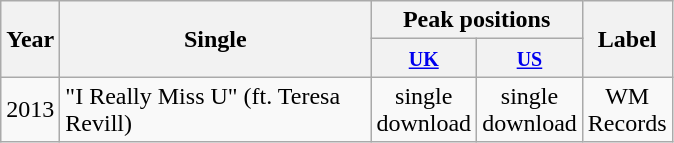<table class="wikitable">
<tr>
<th rowspan="2" style="text-align:center; width:10px;">Year</th>
<th rowspan="2" style="text-align:center; width:200px;">Single</th>
<th style="text-align:center;" colspan="2">Peak positions</th>
<th rowspan="2" style="text-align:center; width:40px;">Label</th>
</tr>
<tr>
<th width="20"><small><a href='#'>UK</a></small></th>
<th width="20"><small><a href='#'>US</a></small></th>
</tr>
<tr>
<td style="text-align:center;" rowspan="3">2013</td>
<td>"I Really Miss U" (ft. Teresa Revill)</td>
<td style="text-align:center;">single download</td>
<td style="text-align:center;">single download</td>
<td style="text-align:center;">WM Records</td>
</tr>
</table>
